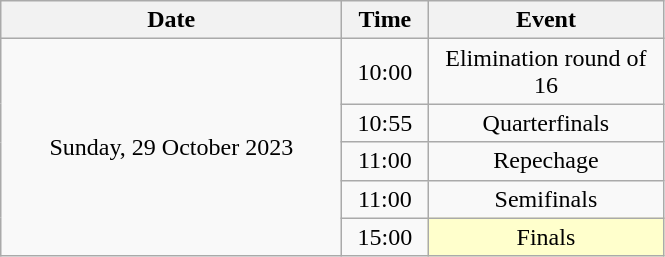<table class = "wikitable" style="text-align:center;">
<tr>
<th width=220>Date</th>
<th width=50>Time</th>
<th width=150>Event</th>
</tr>
<tr>
<td rowspan=5>Sunday, 29 October 2023</td>
<td>10:00</td>
<td>Elimination round of 16</td>
</tr>
<tr>
<td>10:55</td>
<td>Quarterfinals</td>
</tr>
<tr>
<td>11:00</td>
<td>Repechage</td>
</tr>
<tr>
<td>11:00</td>
<td>Semifinals</td>
</tr>
<tr>
<td>15:00</td>
<td bgcolor=ffffcc>Finals</td>
</tr>
</table>
